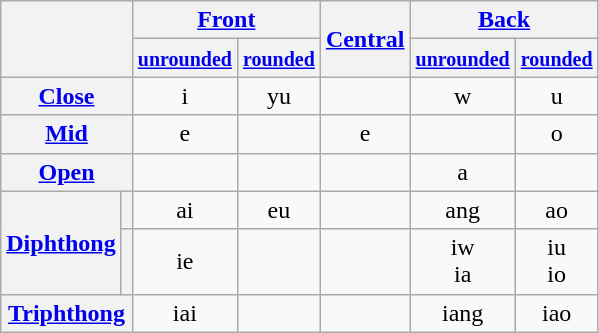<table class="wikitable" style="text-align:center;">
<tr>
<th colspan="2" rowspan="2"></th>
<th colspan="2"><a href='#'>Front</a></th>
<th rowspan="2"><a href='#'>Central</a></th>
<th colspan="2"><a href='#'>Back</a></th>
</tr>
<tr>
<th><a href='#'><small>unrounded</small></a></th>
<th><a href='#'><small>rounded</small></a></th>
<th><a href='#'><small>unrounded</small></a></th>
<th><a href='#'><small>rounded</small></a></th>
</tr>
<tr>
<th colspan="2"><a href='#'>Close</a></th>
<td>i </td>
<td>yu </td>
<td></td>
<td>w </td>
<td>u </td>
</tr>
<tr>
<th colspan="2"><a href='#'>Mid</a></th>
<td>e </td>
<td></td>
<td>e </td>
<td></td>
<td>o </td>
</tr>
<tr>
<th colspan="2"><a href='#'>Open</a></th>
<td></td>
<td></td>
<td></td>
<td>a </td>
<td></td>
</tr>
<tr>
<th rowspan="2"><a href='#'>Diphthong</a></th>
<th></th>
<td>ai </td>
<td>eu </td>
<td></td>
<td>ang </td>
<td>ao </td>
</tr>
<tr>
<th></th>
<td>ie </td>
<td></td>
<td></td>
<td>iw <br>ia </td>
<td>iu <br>io </td>
</tr>
<tr>
<th colspan="2"><a href='#'>Triphthong</a></th>
<td>iai </td>
<td></td>
<td></td>
<td>iang </td>
<td>iao </td>
</tr>
</table>
